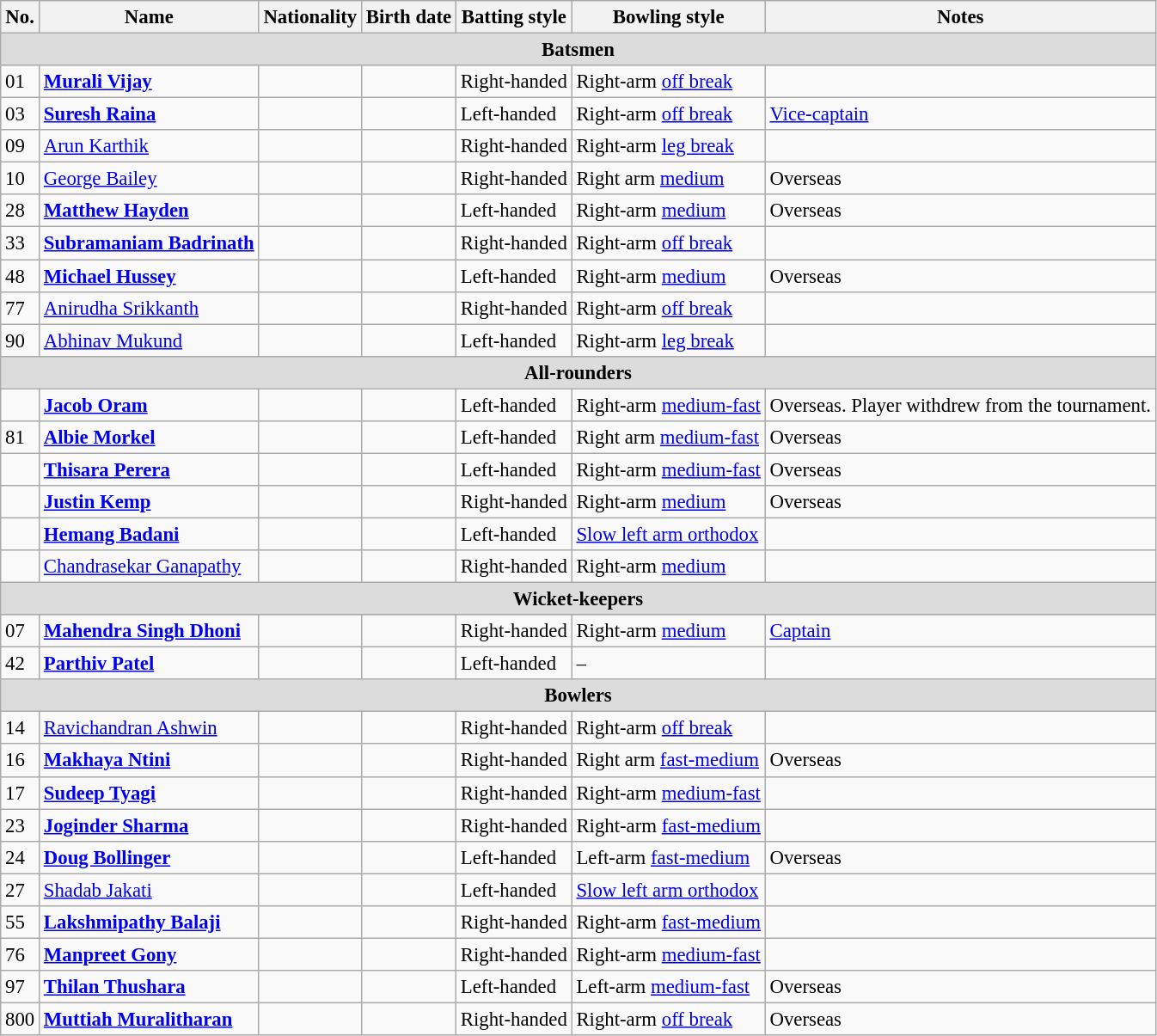<table class="wikitable" style="font-size:95%">
<tr>
<th>No.</th>
<th>Name</th>
<th>Nationality</th>
<th>Birth date</th>
<th>Batting style</th>
<th>Bowling style</th>
<th>Notes</th>
</tr>
<tr>
<th colspan="7" style="background: #DCDCDC" align=center>Batsmen</th>
</tr>
<tr>
<td>01</td>
<td><strong><a href='#'>Murali Vijay</a></strong></td>
<td></td>
<td></td>
<td>Right-handed</td>
<td>Right-arm <a href='#'>off break</a></td>
<td></td>
</tr>
<tr>
<td>03</td>
<td><strong><a href='#'>Suresh Raina</a></strong></td>
<td></td>
<td></td>
<td>Left-handed</td>
<td>Right-arm <a href='#'>off break</a></td>
<td><a href='#'>Vice-captain</a></td>
</tr>
<tr>
<td>09</td>
<td><a href='#'>Arun Karthik</a></td>
<td></td>
<td></td>
<td>Right-handed</td>
<td>Right-arm <a href='#'>leg break</a></td>
<td></td>
</tr>
<tr>
<td>10</td>
<td><a href='#'>George Bailey</a></td>
<td></td>
<td></td>
<td>Right-handed</td>
<td>Right arm <a href='#'>medium</a></td>
<td>Overseas</td>
</tr>
<tr>
<td>28</td>
<td><strong><a href='#'>Matthew Hayden</a></strong></td>
<td></td>
<td></td>
<td>Left-handed</td>
<td>Right-arm <a href='#'>medium</a></td>
<td>Overseas</td>
</tr>
<tr>
<td>33</td>
<td><strong><a href='#'>Subramaniam Badrinath</a></strong></td>
<td></td>
<td></td>
<td>Right-handed</td>
<td>Right-arm <a href='#'>off break</a></td>
<td></td>
</tr>
<tr>
<td>48</td>
<td><strong><a href='#'>Michael Hussey</a></strong></td>
<td></td>
<td></td>
<td>Left-handed</td>
<td>Right-arm <a href='#'>medium</a></td>
<td>Overseas</td>
</tr>
<tr>
<td>77</td>
<td><a href='#'>Anirudha Srikkanth</a></td>
<td></td>
<td></td>
<td>Right-handed</td>
<td>Right-arm <a href='#'>off break</a></td>
<td></td>
</tr>
<tr>
<td>90</td>
<td><a href='#'>Abhinav Mukund</a></td>
<td></td>
<td></td>
<td>Left-handed</td>
<td>Right-arm <a href='#'>leg break</a></td>
<td></td>
</tr>
<tr>
<th colspan="7" style="background: #DCDCDC" align=center>All-rounders</th>
</tr>
<tr>
<td></td>
<td><strong><a href='#'>Jacob Oram</a></strong></td>
<td></td>
<td></td>
<td>Left-handed</td>
<td>Right-arm <a href='#'>medium-fast</a></td>
<td>Overseas. Player withdrew from the tournament.</td>
</tr>
<tr>
<td>81</td>
<td><strong><a href='#'>Albie Morkel</a></strong></td>
<td></td>
<td></td>
<td>Left-handed</td>
<td>Right arm <a href='#'>medium-fast</a></td>
<td>Overseas</td>
</tr>
<tr>
<td></td>
<td><strong><a href='#'>Thisara Perera</a></strong></td>
<td></td>
<td></td>
<td>Left-handed</td>
<td>Right-arm <a href='#'>medium-fast</a></td>
<td>Overseas</td>
</tr>
<tr>
<td></td>
<td><strong><a href='#'>Justin Kemp</a></strong></td>
<td></td>
<td></td>
<td>Right-handed</td>
<td>Right-arm <a href='#'>medium</a></td>
<td>Overseas</td>
</tr>
<tr>
<td></td>
<td><strong><a href='#'>Hemang Badani</a></strong></td>
<td></td>
<td></td>
<td>Left-handed</td>
<td><a href='#'>Slow left arm orthodox</a></td>
<td></td>
</tr>
<tr>
<td></td>
<td><a href='#'>Chandrasekar Ganapathy</a></td>
<td></td>
<td></td>
<td>Right-handed</td>
<td>Right-arm <a href='#'>medium</a></td>
<td></td>
</tr>
<tr>
<th colspan="7" style="background: #DCDCDC" align=center>Wicket-keepers</th>
</tr>
<tr>
<td>07</td>
<td><strong><a href='#'>Mahendra Singh Dhoni</a></strong></td>
<td></td>
<td></td>
<td>Right-handed</td>
<td>Right-arm <a href='#'>medium</a></td>
<td><a href='#'>Captain</a></td>
</tr>
<tr>
<td>42</td>
<td><strong><a href='#'>Parthiv Patel</a></strong></td>
<td></td>
<td></td>
<td>Left-handed</td>
<td>–</td>
<td></td>
</tr>
<tr>
<th colspan="7" style="background: #DCDCDC" align=center>Bowlers</th>
</tr>
<tr>
<td>14</td>
<td><a href='#'>Ravichandran Ashwin</a></td>
<td></td>
<td></td>
<td>Right-handed</td>
<td>Right-arm <a href='#'>off break</a></td>
<td></td>
</tr>
<tr>
<td>16</td>
<td><strong><a href='#'>Makhaya Ntini</a></strong></td>
<td></td>
<td></td>
<td>Right-handed</td>
<td>Right arm <a href='#'>fast-medium</a></td>
<td>Overseas</td>
</tr>
<tr>
<td>17</td>
<td><strong><a href='#'>Sudeep Tyagi</a></strong></td>
<td></td>
<td></td>
<td>Right-handed</td>
<td>Right-arm <a href='#'>medium-fast</a></td>
<td></td>
</tr>
<tr>
<td>23</td>
<td><strong><a href='#'>Joginder Sharma</a></strong></td>
<td></td>
<td></td>
<td>Right-handed</td>
<td>Right-arm <a href='#'>fast-medium</a></td>
<td></td>
</tr>
<tr>
<td>24</td>
<td><strong><a href='#'>Doug Bollinger</a></strong></td>
<td></td>
<td></td>
<td>Left-handed</td>
<td>Left-arm <a href='#'>fast-medium</a></td>
<td>Overseas</td>
</tr>
<tr>
<td>27</td>
<td><a href='#'>Shadab Jakati</a></td>
<td></td>
<td></td>
<td>Left-handed</td>
<td><a href='#'>Slow left arm orthodox</a></td>
<td></td>
</tr>
<tr>
<td>55</td>
<td><strong><a href='#'>Lakshmipathy Balaji</a></strong></td>
<td></td>
<td></td>
<td>Right-handed</td>
<td>Right-arm <a href='#'>fast-medium</a></td>
<td></td>
</tr>
<tr>
<td>76</td>
<td><strong><a href='#'>Manpreet Gony</a></strong></td>
<td></td>
<td></td>
<td>Right-handed</td>
<td>Right-arm <a href='#'>medium-fast</a></td>
<td></td>
</tr>
<tr>
<td>97</td>
<td><strong><a href='#'>Thilan Thushara</a></strong></td>
<td></td>
<td></td>
<td>Left-handed</td>
<td>Left-arm <a href='#'>medium-fast</a></td>
<td>Overseas</td>
</tr>
<tr>
<td>800</td>
<td><strong><a href='#'>Muttiah Muralitharan</a></strong></td>
<td></td>
<td></td>
<td>Right-handed</td>
<td>Right-arm <a href='#'>off break</a></td>
<td>Overseas</td>
</tr>
</table>
